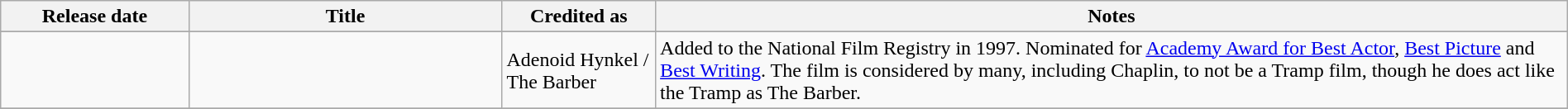<table class="wikitable sortable" width="100%">
<tr>
<th width="12%">Release date</th>
<th width="20%">Title</th>
<th>Credited as</th>
<th unsortable">Notes</th>
</tr>
<tr>
</tr>
<tr>
<td scope="row" align="left"></td>
<td align="left"><em></em></td>
<td align="left">Adenoid Hynkel / The Barber</td>
<td align="left">Added to the National Film Registry in 1997. Nominated for <a href='#'>Academy Award for Best Actor</a>, <a href='#'>Best Picture</a> and <a href='#'>Best Writing</a>. The film is considered by many, including Chaplin, to not be a Tramp film, though he does act like the Tramp as The Barber.</td>
</tr>
<tr>
</tr>
</table>
